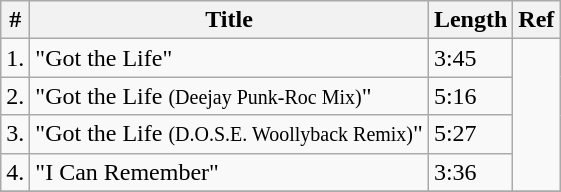<table class="wikitable">
<tr>
<th>#</th>
<th>Title</th>
<th>Length</th>
<th>Ref</th>
</tr>
<tr>
<td>1.</td>
<td>"Got the Life"</td>
<td>3:45</td>
<td rowspan="4"></td>
</tr>
<tr>
<td>2.</td>
<td>"Got the Life <small>(Deejay Punk-Roc Mix)</small>"</td>
<td>5:16</td>
</tr>
<tr>
<td>3.</td>
<td>"Got the Life <small>(D.O.S.E. Woollyback Remix)</small>"</td>
<td>5:27</td>
</tr>
<tr>
<td>4.</td>
<td>"I Can Remember"</td>
<td>3:36</td>
</tr>
<tr>
</tr>
</table>
